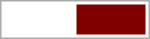<table style=" width: 100px; border: 1px solid #aaaaaa">
<tr>
<td style="background-color:white"> </td>
<td style="background-color:maroon"> </td>
</tr>
</table>
